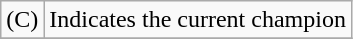<table class="wikitable">
<tr>
<td>(C)</td>
<td>Indicates the current champion</td>
</tr>
<tr>
</tr>
</table>
